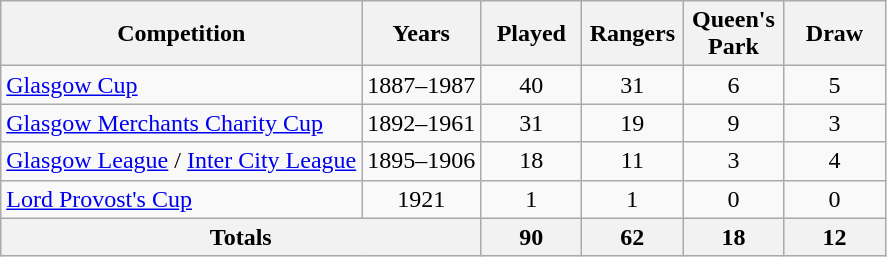<table class="wikitable sortable" style="text-align:center font-size:80%">
<tr>
<th>Competition</th>
<th>Years</th>
<th width=60>Played</th>
<th width=60>Rangers</th>
<th width=60>Queen's Park</th>
<th width=60>Draw</th>
</tr>
<tr>
<td align=left><a href='#'>Glasgow Cup</a></td>
<td align=center>1887–1987</td>
<td align=center>40</td>
<td align=center>31</td>
<td align=center>6</td>
<td align=center>5</td>
</tr>
<tr>
<td align=left><a href='#'>Glasgow Merchants Charity Cup</a></td>
<td align=center>1892–1961</td>
<td align=center>31</td>
<td align=center>19</td>
<td align=center>9</td>
<td align=center>3</td>
</tr>
<tr>
<td align=left><a href='#'>Glasgow League</a> / <a href='#'>Inter City League</a></td>
<td align=center>1895–1906</td>
<td align=center>18</td>
<td align=center>11</td>
<td align=center>3</td>
<td align=center>4</td>
</tr>
<tr>
<td align=left><a href='#'>Lord Provost's Cup</a></td>
<td align=center>1921</td>
<td align=center>1</td>
<td align=center>1</td>
<td align=center>0</td>
<td align=center>0</td>
</tr>
<tr class="sortbottom">
<th colspan=2 align=left>Totals</th>
<th>90</th>
<th>62</th>
<th>18</th>
<th>12</th>
</tr>
</table>
